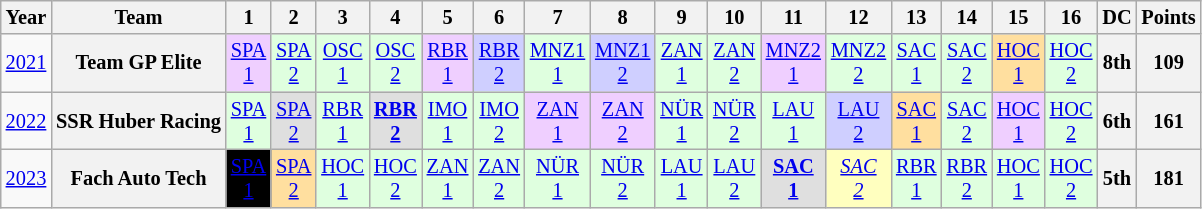<table class="wikitable" style="text-align:center; font-size:85%">
<tr>
<th>Year</th>
<th>Team</th>
<th>1</th>
<th>2</th>
<th>3</th>
<th>4</th>
<th>5</th>
<th>6</th>
<th>7</th>
<th>8</th>
<th>9</th>
<th>10</th>
<th>11</th>
<th>12</th>
<th>13</th>
<th>14</th>
<th>15</th>
<th>16</th>
<th>DC</th>
<th>Points</th>
</tr>
<tr>
<td><a href='#'>2021</a></td>
<th>Team GP Elite</th>
<td style="background:#EFCFFF;"><a href='#'>SPA<br>1</a><br></td>
<td style="background:#DFFFDF;"><a href='#'>SPA<br>2</a><br></td>
<td style="background:#DFFFDF;"><a href='#'>OSC<br>1</a><br></td>
<td style="background:#DFFFDF;"><a href='#'>OSC<br>2</a><br></td>
<td style="background:#EFCFFF;"><a href='#'>RBR<br>1</a><br></td>
<td style="background:#CFCFFF;"><a href='#'>RBR<br>2</a><br></td>
<td style="background:#DFFFDF;"><a href='#'>MNZ1<br>1</a><br></td>
<td style="background:#CFCFFF;"><a href='#'>MNZ1<br>2</a><br></td>
<td style="background:#DFFFDF;"><a href='#'>ZAN<br>1</a><br></td>
<td style="background:#DFFFDF;"><a href='#'>ZAN<br>2</a><br></td>
<td style="background:#EFCFFF;"><a href='#'>MNZ2<br>1</a><br></td>
<td style="background:#DFFFDF;"><a href='#'>MNZ2<br>2</a><br></td>
<td style="background:#DFFFDF;"><a href='#'>SAC<br>1</a><br></td>
<td style="background:#DFFFDF;"><a href='#'>SAC<br>2</a><br></td>
<td style="background:#FFDF9F;"><a href='#'>HOC<br>1</a><br></td>
<td style="background:#DFFFDF;"><a href='#'>HOC<br>2</a><br></td>
<th style="background:#">8th</th>
<th style="background:#">109</th>
</tr>
<tr>
<td><a href='#'>2022</a></td>
<th>SSR Huber Racing</th>
<td style="background:#DFFFDF;"><a href='#'>SPA<br>1</a><br></td>
<td style="background:#DFDFDF;"><a href='#'>SPA<br>2</a><br></td>
<td style="background:#DFFFDF;"><a href='#'>RBR<br>1</a><br></td>
<td style="background:#DFDFDF;"><strong><a href='#'>RBR<br>2</a></strong><br></td>
<td style="background:#DFFFDF;"><a href='#'>IMO<br>1</a><br></td>
<td style="background:#DFFFDF;"><a href='#'>IMO<br>2</a><br></td>
<td style="background:#EFCFFF;"><a href='#'>ZAN<br>1</a><br></td>
<td style="background:#EFCFFF;"><a href='#'>ZAN<br>2</a><br></td>
<td style="background:#DFFFDF;"><a href='#'>NÜR<br>1</a><br></td>
<td style="background:#DFFFDF;"><a href='#'>NÜR<br>2</a><br></td>
<td style="background:#DFFFDF;"><a href='#'>LAU<br>1</a><br></td>
<td style="background:#CFCFFF;"><a href='#'>LAU<br>2</a><br></td>
<td style="background:#FFDF9F;"><a href='#'>SAC<br>1</a><br></td>
<td style="background:#DFFFDF;"><a href='#'>SAC<br>2</a><br></td>
<td style="background:#EFCFFF;"><a href='#'>HOC<br>1</a><br></td>
<td style="background:#DFFFDF;"><a href='#'>HOC<br>2</a><br></td>
<th style="background:#">6th</th>
<th style="background:#">161</th>
</tr>
<tr>
<td><a href='#'>2023</a></td>
<th>Fach Auto Tech</th>
<td style="background:#000000;color:white"><a href='#'><span>SPA<br>1</span></a><br></td>
<td style="background:#FFDF9F;"><a href='#'>SPA<br>2</a><br></td>
<td style="background:#DFFFDF;"><a href='#'>HOC<br>1</a><br></td>
<td style="background:#DFFFDF;"><a href='#'>HOC<br>2</a><br></td>
<td style="background:#DFFFDF;"><a href='#'>ZAN<br>1</a><br></td>
<td style="background:#DFFFDF;"><a href='#'>ZAN<br>2</a><br></td>
<td style="background:#DFFFDF;"><a href='#'>NÜR<br>1</a><br></td>
<td style="background:#DFFFDF;"><a href='#'>NÜR<br>2</a><br></td>
<td style="background:#DFFFDF;"><a href='#'>LAU<br>1</a><br></td>
<td style="background:#DFFFDF;"><a href='#'>LAU<br>2</a><br></td>
<td style="background:#DFDFDF;"><strong><a href='#'>SAC<br>1</a></strong><br></td>
<td style="background:#FFFFBF;"><em><a href='#'>SAC<br>2</a></em><br></td>
<td style="background:#DFFFDF;"><a href='#'>RBR<br>1</a><br></td>
<td style="background:#DFFFDF;"><a href='#'>RBR<br>2</a><br></td>
<td style="background:#DFFFDF;"><a href='#'>HOC<br>1</a><br></td>
<td style="background:#DFFFDF;"><a href='#'>HOC<br>2</a><br></td>
<th style="background:#">5th</th>
<th style="background:#">181</th>
</tr>
</table>
